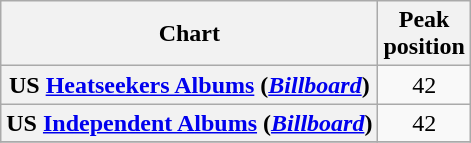<table class="wikitable plainrowheaders sortable" style="text-align:center;" border="1">
<tr>
<th scope="col">Chart</th>
<th scope="col">Peak<br>position</th>
</tr>
<tr>
<th scope="row">US <a href='#'>Heatseekers Albums</a> (<em><a href='#'>Billboard</a></em>)</th>
<td>42</td>
</tr>
<tr>
<th scope="row">US <a href='#'>Independent Albums</a> (<em><a href='#'>Billboard</a></em>)</th>
<td>42</td>
</tr>
<tr>
</tr>
</table>
